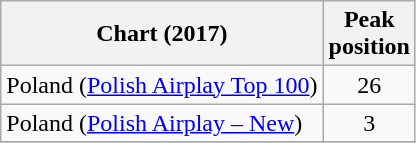<table class="wikitable sortable">
<tr>
<th scope="col">Chart (2017)</th>
<th scope="col">Peak<br>position</th>
</tr>
<tr>
<td>Poland (<a href='#'>Polish Airplay Top 100</a>)</td>
<td align=center>26</td>
</tr>
<tr>
<td>Poland (<a href='#'>Polish Airplay – New</a>)</td>
<td align=center>3</td>
</tr>
<tr>
</tr>
</table>
